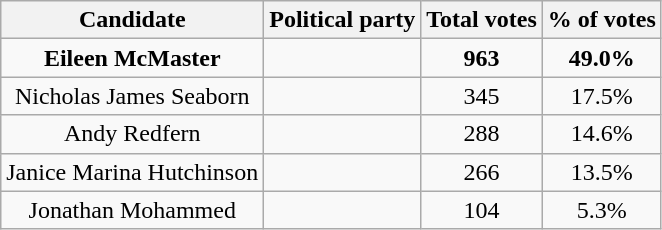<table class="wikitable sortable" style="text-align: center">
<tr>
<th>Candidate</th>
<th>Political party</th>
<th>Total votes</th>
<th>% of votes</th>
</tr>
<tr>
<td><strong>Eileen McMaster</strong></td>
<td></td>
<td><strong>963</strong></td>
<td><strong>49.0%</strong></td>
</tr>
<tr>
<td>Nicholas James Seaborn</td>
<td></td>
<td>345</td>
<td>17.5%</td>
</tr>
<tr>
<td>Andy Redfern</td>
<td></td>
<td>288</td>
<td>14.6%</td>
</tr>
<tr>
<td>Janice Marina Hutchinson</td>
<td></td>
<td>266</td>
<td>13.5%</td>
</tr>
<tr>
<td>Jonathan Mohammed</td>
<td></td>
<td>104</td>
<td>5.3%</td>
</tr>
</table>
